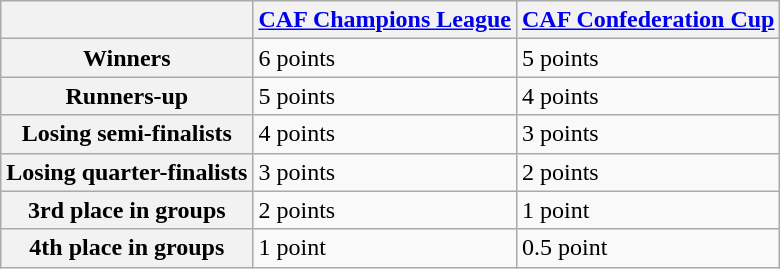<table class="wikitable">
<tr>
<th></th>
<th><a href='#'>CAF Champions League</a></th>
<th><a href='#'>CAF Confederation Cup</a></th>
</tr>
<tr>
<th>Winners</th>
<td>6 points</td>
<td>5 points</td>
</tr>
<tr>
<th>Runners-up</th>
<td>5 points</td>
<td>4 points</td>
</tr>
<tr>
<th>Losing semi-finalists</th>
<td>4 points</td>
<td>3 points</td>
</tr>
<tr>
<th>Losing quarter-finalists</th>
<td>3 points</td>
<td>2 points</td>
</tr>
<tr>
<th>3rd place in groups</th>
<td>2 points</td>
<td>1 point</td>
</tr>
<tr>
<th>4th place in groups</th>
<td>1 point</td>
<td>0.5 point</td>
</tr>
</table>
